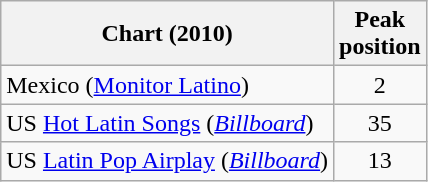<table class="wikitable sortable">
<tr>
<th align="left">Chart (2010)</th>
<th align="left">Peak<br>position</th>
</tr>
<tr>
<td>Mexico (<a href='#'>Monitor Latino</a>)</td>
<td align="center">2</td>
</tr>
<tr>
<td>US <a href='#'>Hot Latin Songs</a> (<a href='#'><em>Billboard</em></a>)</td>
<td align="center">35</td>
</tr>
<tr>
<td>US <a href='#'>Latin Pop Airplay</a> (<a href='#'><em>Billboard</em></a>)</td>
<td align="center">13</td>
</tr>
</table>
